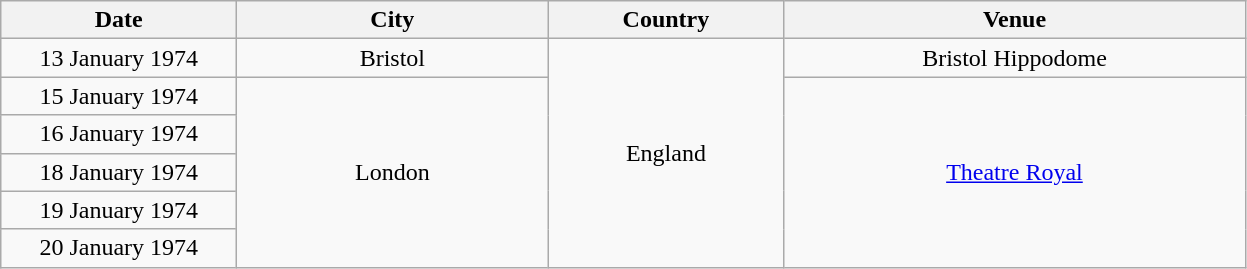<table class="wikitable" style="text-align:center;">
<tr>
<th width="150">Date</th>
<th width="200">City</th>
<th width="150">Country</th>
<th width="300">Venue</th>
</tr>
<tr>
<td>13 January 1974</td>
<td>Bristol</td>
<td rowspan="6">England</td>
<td>Bristol Hippodome</td>
</tr>
<tr>
<td>15 January 1974</td>
<td rowspan="5">London</td>
<td rowspan="5"><a href='#'>Theatre Royal</a></td>
</tr>
<tr>
<td>16 January 1974</td>
</tr>
<tr>
<td>18 January 1974</td>
</tr>
<tr>
<td>19 January 1974</td>
</tr>
<tr>
<td>20 January 1974</td>
</tr>
</table>
